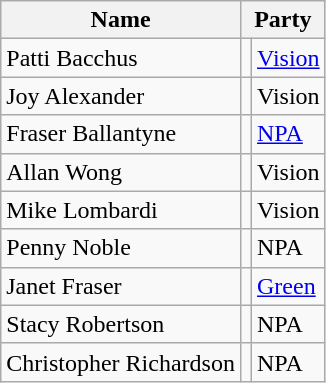<table class="wikitable">
<tr>
<th>Name</th>
<th colspan="2">Party</th>
</tr>
<tr>
<td>Patti Bacchus</td>
<td></td>
<td><a href='#'>Vision</a></td>
</tr>
<tr>
<td>Joy Alexander</td>
<td></td>
<td>Vision</td>
</tr>
<tr>
<td>Fraser Ballantyne</td>
<td></td>
<td><a href='#'>NPA</a></td>
</tr>
<tr>
<td>Allan Wong</td>
<td></td>
<td>Vision</td>
</tr>
<tr>
<td>Mike Lombardi</td>
<td></td>
<td>Vision</td>
</tr>
<tr>
<td>Penny Noble</td>
<td></td>
<td>NPA</td>
</tr>
<tr>
<td>Janet Fraser</td>
<td></td>
<td><a href='#'>Green</a></td>
</tr>
<tr>
<td>Stacy Robertson</td>
<td></td>
<td>NPA</td>
</tr>
<tr>
<td>Christopher Richardson</td>
<td></td>
<td>NPA</td>
</tr>
</table>
